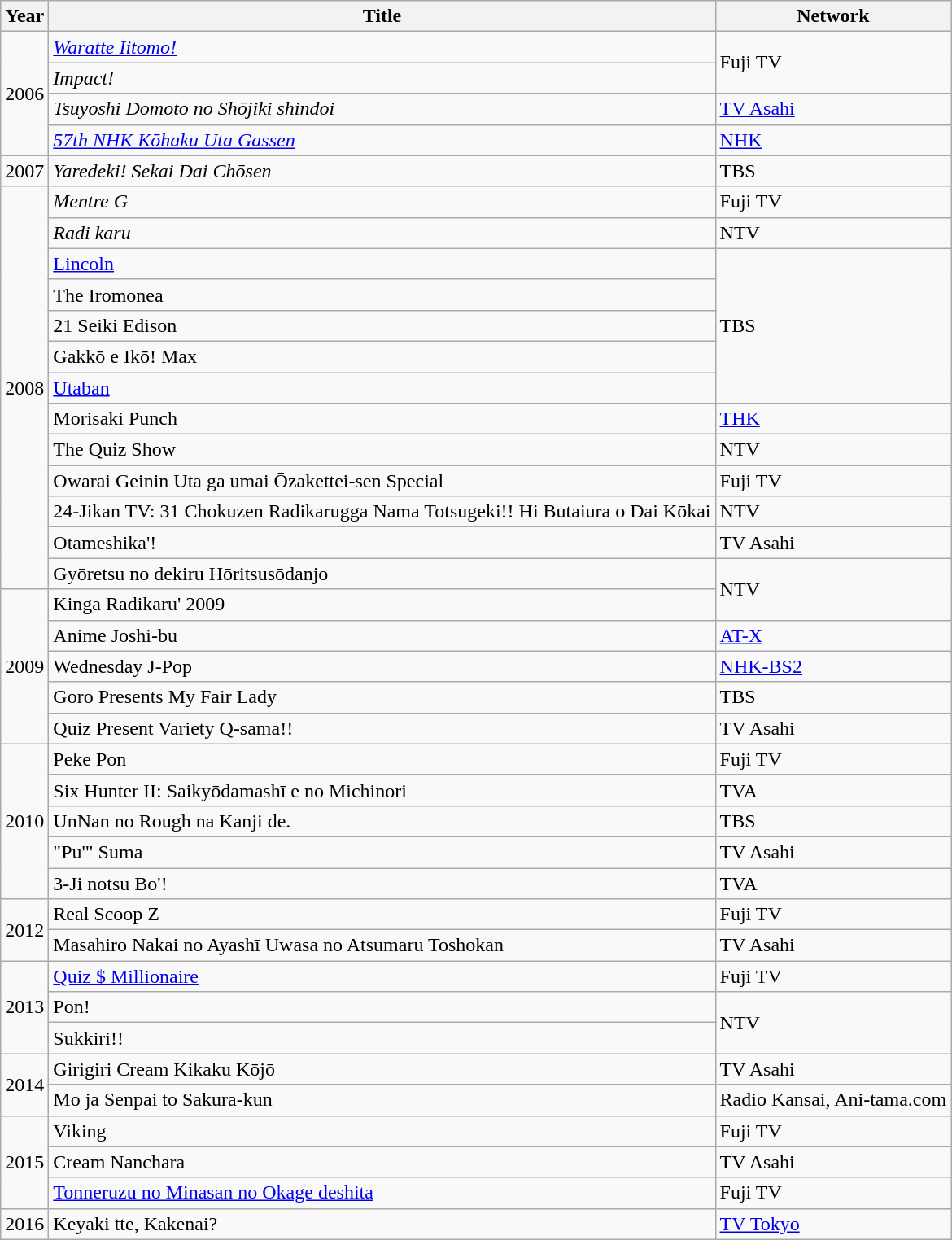<table class="wikitable">
<tr>
<th>Year</th>
<th>Title</th>
<th>Network</th>
</tr>
<tr>
<td rowspan="4">2006</td>
<td><em><a href='#'>Waratte Iitomo!</a></em></td>
<td rowspan="2">Fuji TV</td>
</tr>
<tr>
<td><em>Impact!</em></td>
</tr>
<tr>
<td><em>Tsuyoshi Domoto no Shōjiki shindoi</em></td>
<td><a href='#'>TV Asahi</a></td>
</tr>
<tr>
<td><em><a href='#'>57th NHK Kōhaku Uta Gassen</a></em></td>
<td><a href='#'>NHK</a></td>
</tr>
<tr>
<td>2007</td>
<td><em>Yaredeki! Sekai Dai Chōsen</em></td>
<td>TBS</td>
</tr>
<tr>
<td rowspan="13">2008</td>
<td><em>Mentre G</em></td>
<td>Fuji TV</td>
</tr>
<tr>
<td><em>Radi karu<strong></td>
<td>NTV</td>
</tr>
<tr>
<td></em><a href='#'>Lincoln</a><em></td>
<td rowspan="5">TBS</td>
</tr>
<tr>
<td></em>The Iromonea<em></td>
</tr>
<tr>
<td></em>21 Seiki Edison<em></td>
</tr>
<tr>
<td></em>Gakkō e Ikō! Max<em></td>
</tr>
<tr>
<td></em><a href='#'>Utaban</a><em></td>
</tr>
<tr>
<td></em>Morisaki Punch<em></td>
<td><a href='#'>THK</a></td>
</tr>
<tr>
<td></em>The Quiz Show<em></td>
<td>NTV</td>
</tr>
<tr>
<td></em>Owarai Geinin Uta ga umai Ōzakettei-sen Special<em></td>
<td>Fuji TV</td>
</tr>
<tr>
<td></em>24-Jikan TV: 31 Chokuzen Radikarugga Nama Totsugeki!! Hi Butaiura o Dai Kōkai<em></td>
<td>NTV</td>
</tr>
<tr>
<td></em>Otameshika'!<em></td>
<td>TV Asahi</td>
</tr>
<tr>
<td></em>Gyōretsu no dekiru Hōritsusōdanjo<em></td>
<td rowspan="2">NTV</td>
</tr>
<tr>
<td rowspan="5">2009</td>
<td></em>Kinga Radikaru' 2009<em></td>
</tr>
<tr>
<td></em>Anime Joshi-bu<em></td>
<td><a href='#'>AT-X</a></td>
</tr>
<tr>
<td></em>Wednesday J-Pop<em></td>
<td><a href='#'>NHK-BS2</a></td>
</tr>
<tr>
<td></em>Goro Presents My Fair Lady<em></td>
<td>TBS</td>
</tr>
<tr>
<td></em>Quiz Present Variety Q-sama!!<em></td>
<td>TV Asahi</td>
</tr>
<tr>
<td rowspan="5">2010</td>
<td></em>Peke Pon<em></td>
<td>Fuji TV</td>
</tr>
<tr>
<td></em>Six Hunter II: Saikyōdamashī e no Michinori<em></td>
<td>TVA</td>
</tr>
<tr>
<td></em>UnNan no Rough na Kanji de.<em></td>
<td>TBS</td>
</tr>
<tr>
<td></em>"Pu'" Suma<em></td>
<td>TV Asahi</td>
</tr>
<tr>
<td></em>3-Ji notsu Bo'!<em></td>
<td>TVA</td>
</tr>
<tr>
<td rowspan="2">2012</td>
<td></em>Real Scoop Z<em></td>
<td>Fuji TV</td>
</tr>
<tr>
<td></em>Masahiro Nakai no Ayashī Uwasa no Atsumaru Toshokan<em></td>
<td>TV Asahi</td>
</tr>
<tr>
<td rowspan="3">2013</td>
<td></em><a href='#'>Quiz $ Millionaire</a><em></td>
<td>Fuji TV</td>
</tr>
<tr>
<td></em>Pon!<em></td>
<td rowspan="2">NTV</td>
</tr>
<tr>
<td></em>Sukkiri!!<em></td>
</tr>
<tr>
<td rowspan="2">2014</td>
<td></em>Girigiri Cream Kikaku Kōjō<em></td>
<td>TV Asahi</td>
</tr>
<tr>
<td></em>Mo ja Senpai to Sakura-kun<em></td>
<td>Radio Kansai, Ani-tama.com</td>
</tr>
<tr>
<td rowspan="3">2015</td>
<td></em>Viking<em></td>
<td>Fuji TV</td>
</tr>
<tr>
<td></em>Cream Nanchara<em></td>
<td>TV Asahi</td>
</tr>
<tr>
<td></em><a href='#'>Tonneruzu no Minasan no Okage deshita</a><em></td>
<td>Fuji TV</td>
</tr>
<tr>
<td>2016</td>
<td></em>Keyaki tte, Kakenai?<em></td>
<td><a href='#'>TV Tokyo</a></td>
</tr>
</table>
